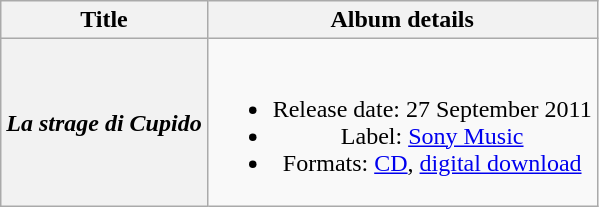<table class="wikitable plainrowheaders" style="text-align:center;">
<tr>
<th scope="col">Title</th>
<th scope="col">Album details</th>
</tr>
<tr>
<th scope="row"><em>La strage di Cupido</em></th>
<td><br><ul><li>Release date: 27 September 2011</li><li>Label: <a href='#'>Sony Music</a></li><li>Formats: <a href='#'>CD</a>, <a href='#'>digital download</a></li></ul></td>
</tr>
</table>
